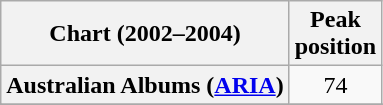<table class="wikitable sortable plainrowheaders" style="text-align:center">
<tr>
<th scope="col">Chart (2002–2004)</th>
<th scope="col">Peak<br> position</th>
</tr>
<tr>
<th scope="row">Australian Albums (<a href='#'>ARIA</a>)</th>
<td>74</td>
</tr>
<tr>
</tr>
<tr>
</tr>
</table>
